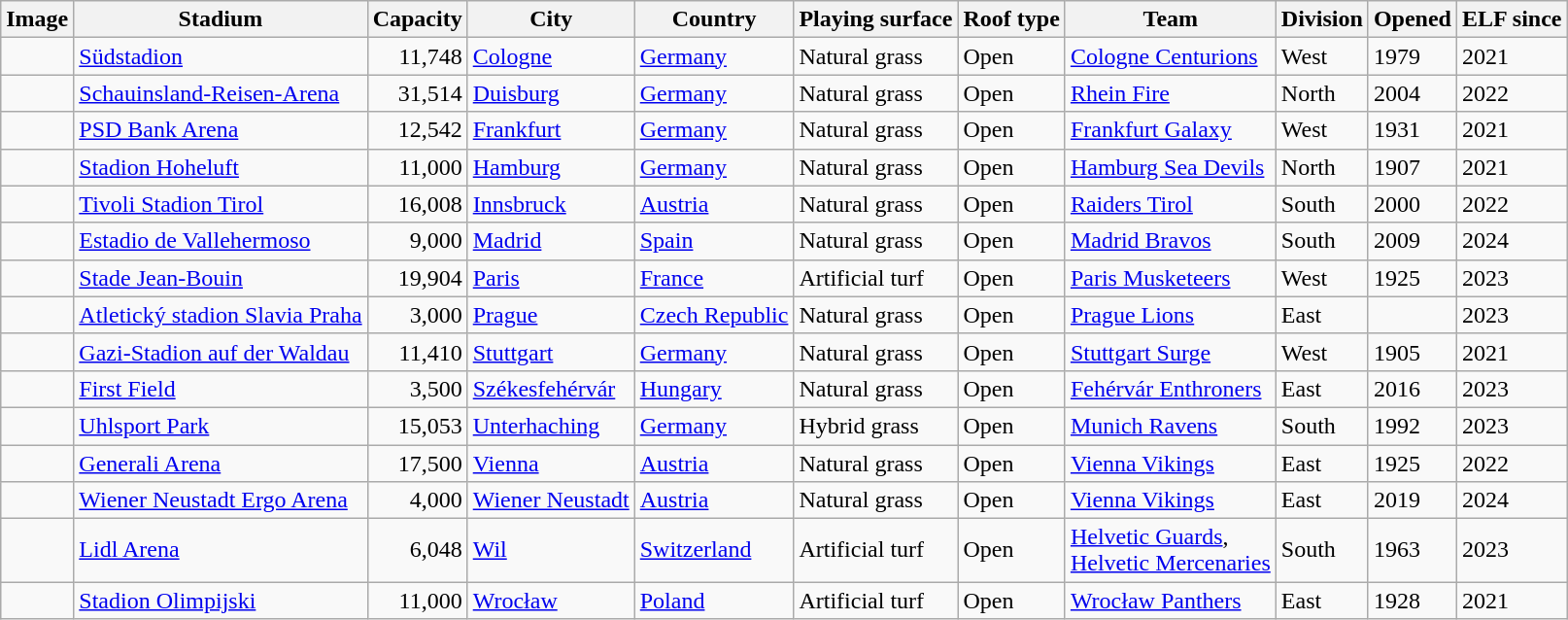<table class="wikitable sortable">
<tr>
<th>Image</th>
<th>Stadium</th>
<th>Capacity</th>
<th>City</th>
<th>Country</th>
<th>Playing surface</th>
<th>Roof type</th>
<th>Team</th>
<th>Division</th>
<th>Opened</th>
<th>ELF since</th>
</tr>
<tr>
<td></td>
<td><a href='#'>Südstadion</a></td>
<td align="right">11,748</td>
<td><a href='#'>Cologne</a></td>
<td><a href='#'>Germany</a></td>
<td>Natural grass</td>
<td>Open</td>
<td><a href='#'>Cologne Centurions</a></td>
<td>West</td>
<td>1979</td>
<td>2021</td>
</tr>
<tr>
<td></td>
<td><a href='#'>Schauinsland-Reisen-Arena</a></td>
<td align="right">31,514</td>
<td><a href='#'>Duisburg</a></td>
<td><a href='#'>Germany</a></td>
<td>Natural grass</td>
<td>Open</td>
<td><a href='#'>Rhein Fire</a></td>
<td>North</td>
<td>2004</td>
<td>2022</td>
</tr>
<tr>
<td></td>
<td><a href='#'>PSD Bank Arena</a></td>
<td align="right">12,542</td>
<td><a href='#'>Frankfurt</a></td>
<td><a href='#'>Germany</a></td>
<td>Natural grass</td>
<td>Open</td>
<td><a href='#'>Frankfurt Galaxy</a></td>
<td>West</td>
<td>1931</td>
<td>2021</td>
</tr>
<tr>
<td></td>
<td><a href='#'>Stadion Hoheluft</a></td>
<td align="right">11,000</td>
<td><a href='#'>Hamburg</a></td>
<td><a href='#'>Germany</a></td>
<td>Natural grass</td>
<td>Open</td>
<td><a href='#'>Hamburg Sea Devils</a></td>
<td>North</td>
<td>1907</td>
<td>2021</td>
</tr>
<tr>
<td></td>
<td><a href='#'>Tivoli Stadion Tirol</a></td>
<td align="right">16,008</td>
<td><a href='#'>Innsbruck</a></td>
<td><a href='#'>Austria</a></td>
<td>Natural grass</td>
<td>Open</td>
<td><a href='#'>Raiders Tirol</a></td>
<td>South</td>
<td>2000</td>
<td>2022</td>
</tr>
<tr>
<td></td>
<td><a href='#'>Estadio de Vallehermoso</a></td>
<td align="right">9,000</td>
<td><a href='#'>Madrid</a></td>
<td><a href='#'>Spain</a></td>
<td>Natural grass</td>
<td>Open</td>
<td><a href='#'>Madrid Bravos</a></td>
<td>South</td>
<td>2009</td>
<td>2024</td>
</tr>
<tr>
<td></td>
<td><a href='#'>Stade Jean-Bouin</a></td>
<td align="right">19,904</td>
<td><a href='#'>Paris</a></td>
<td><a href='#'>France</a></td>
<td>Artificial turf</td>
<td>Open</td>
<td><a href='#'>Paris Musketeers</a></td>
<td>West</td>
<td>1925</td>
<td>2023</td>
</tr>
<tr>
<td></td>
<td><a href='#'>Atletický stadion Slavia Praha</a></td>
<td align="right">3,000</td>
<td><a href='#'>Prague</a></td>
<td><a href='#'>Czech Republic</a></td>
<td>Natural grass</td>
<td>Open</td>
<td><a href='#'>Prague Lions</a></td>
<td>East</td>
<td></td>
<td>2023</td>
</tr>
<tr>
<td></td>
<td><a href='#'>Gazi-Stadion auf der Waldau</a></td>
<td align="right">11,410</td>
<td><a href='#'>Stuttgart</a></td>
<td><a href='#'>Germany</a></td>
<td>Natural grass</td>
<td>Open</td>
<td><a href='#'>Stuttgart Surge</a></td>
<td>West</td>
<td>1905</td>
<td>2021</td>
</tr>
<tr>
<td></td>
<td><a href='#'>First Field</a></td>
<td align="right">3,500</td>
<td><a href='#'>Székesfehérvár</a></td>
<td><a href='#'>Hungary</a></td>
<td>Natural grass</td>
<td>Open</td>
<td><a href='#'>Fehérvár Enthroners</a></td>
<td>East</td>
<td>2016</td>
<td>2023</td>
</tr>
<tr>
<td></td>
<td><a href='#'>Uhlsport Park</a></td>
<td align="right">15,053</td>
<td><a href='#'>Unterhaching</a></td>
<td><a href='#'>Germany</a></td>
<td>Hybrid grass</td>
<td>Open</td>
<td><a href='#'>Munich Ravens</a></td>
<td>South</td>
<td>1992</td>
<td>2023</td>
</tr>
<tr>
<td></td>
<td><a href='#'>Generali Arena</a></td>
<td align="right">17,500</td>
<td><a href='#'>Vienna</a></td>
<td><a href='#'>Austria</a></td>
<td>Natural grass</td>
<td>Open</td>
<td><a href='#'>Vienna Vikings</a></td>
<td>East</td>
<td>1925</td>
<td>2022</td>
</tr>
<tr>
<td></td>
<td><a href='#'>Wiener Neustadt Ergo Arena</a></td>
<td align="right">4,000</td>
<td><a href='#'>Wiener Neustadt</a></td>
<td><a href='#'>Austria</a></td>
<td>Natural grass</td>
<td>Open</td>
<td><a href='#'>Vienna Vikings</a></td>
<td>East</td>
<td>2019</td>
<td>2024</td>
</tr>
<tr>
<td></td>
<td><a href='#'>Lidl Arena</a></td>
<td align="right">6,048</td>
<td><a href='#'>Wil</a></td>
<td><a href='#'>Switzerland</a></td>
<td>Artificial turf</td>
<td>Open</td>
<td><a href='#'>Helvetic Guards</a>,<br><a href='#'>Helvetic Mercenaries</a></td>
<td>South</td>
<td>1963</td>
<td>2023</td>
</tr>
<tr>
<td></td>
<td><a href='#'>Stadion Olimpijski</a></td>
<td align="right">11,000</td>
<td><a href='#'>Wrocław</a></td>
<td><a href='#'>Poland</a></td>
<td>Artificial turf</td>
<td>Open</td>
<td><a href='#'>Wrocław Panthers</a></td>
<td>East</td>
<td>1928</td>
<td>2021</td>
</tr>
</table>
